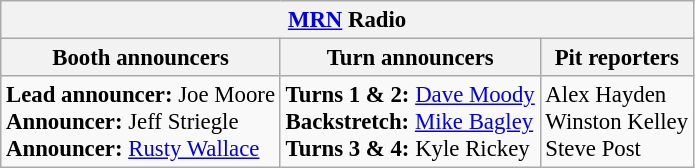<table class="wikitable" style="font-size: 95%;">
<tr>
<th colspan="3"><a href='#'>MRN</a> Radio</th>
</tr>
<tr>
<th>Booth announcers</th>
<th>Turn announcers</th>
<th>Pit reporters</th>
</tr>
<tr>
<td><strong>Lead announcer:</strong> Joe Moore<br><strong>Announcer:</strong> Jeff Striegle<br><strong>Announcer:</strong> <a href='#'>Rusty Wallace</a></td>
<td><strong>Turns 1 & 2:</strong> <a href='#'>Dave Moody</a><br><strong>Backstretch:</strong> <a href='#'>Mike Bagley</a><br><strong>Turns 3 & 4:</strong> Kyle Rickey</td>
<td>Alex Hayden<br>Winston Kelley<br>Steve Post</td>
</tr>
</table>
